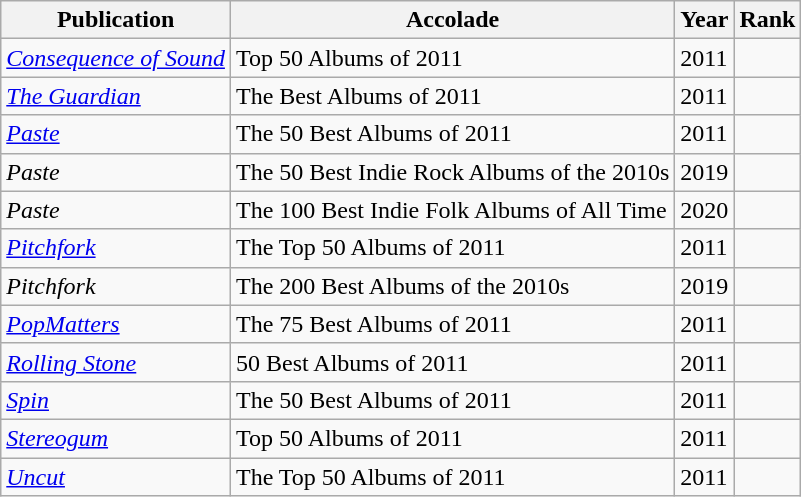<table class="sortable wikitable">
<tr>
<th>Publication</th>
<th>Accolade</th>
<th>Year</th>
<th>Rank</th>
</tr>
<tr>
<td><em><a href='#'>Consequence of Sound</a></em></td>
<td>Top 50 Albums of 2011</td>
<td>2011</td>
<td></td>
</tr>
<tr>
<td><em><a href='#'>The Guardian</a></em></td>
<td>The Best Albums of 2011</td>
<td>2011</td>
<td></td>
</tr>
<tr>
<td><em><a href='#'>Paste</a></em></td>
<td>The 50 Best Albums of 2011</td>
<td>2011</td>
<td></td>
</tr>
<tr>
<td><em>Paste</em></td>
<td>The 50 Best Indie Rock Albums of the 2010s</td>
<td>2019</td>
<td></td>
</tr>
<tr>
<td><em>Paste</em></td>
<td>The 100 Best Indie Folk Albums of All Time</td>
<td>2020</td>
<td></td>
</tr>
<tr>
<td><em><a href='#'>Pitchfork</a></em></td>
<td>The Top 50 Albums of 2011</td>
<td>2011</td>
<td></td>
</tr>
<tr>
<td><em>Pitchfork</em></td>
<td>The 200 Best Albums of the 2010s</td>
<td>2019</td>
<td></td>
</tr>
<tr>
<td><em><a href='#'>PopMatters</a></em></td>
<td>The 75 Best Albums of 2011</td>
<td>2011</td>
<td></td>
</tr>
<tr>
<td><em><a href='#'>Rolling Stone</a></em></td>
<td>50 Best Albums of 2011</td>
<td>2011</td>
<td></td>
</tr>
<tr>
<td><em><a href='#'>Spin</a></em></td>
<td>The 50 Best Albums of 2011</td>
<td>2011</td>
<td></td>
</tr>
<tr>
<td><em><a href='#'>Stereogum</a></em></td>
<td>Top 50 Albums of 2011</td>
<td>2011</td>
<td></td>
</tr>
<tr>
<td><em><a href='#'>Uncut</a></em></td>
<td>The Top 50 Albums of 2011</td>
<td>2011</td>
<td></td>
</tr>
</table>
